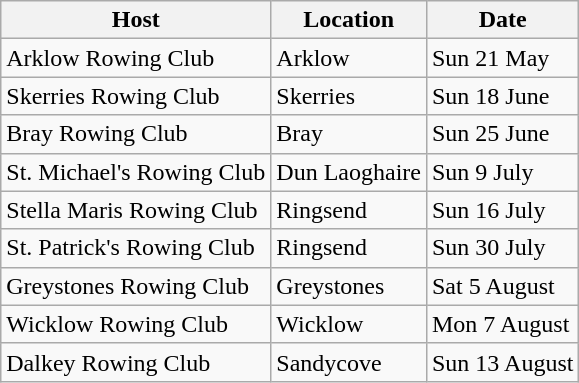<table class="wikitable" border="1">
<tr>
<th>Host</th>
<th>Location</th>
<th>Date</th>
</tr>
<tr>
<td>Arklow Rowing Club</td>
<td>Arklow</td>
<td>Sun 21 May</td>
</tr>
<tr>
<td>Skerries Rowing Club</td>
<td>Skerries</td>
<td>Sun 18 June</td>
</tr>
<tr>
<td>Bray Rowing Club</td>
<td>Bray</td>
<td>Sun 25 June</td>
</tr>
<tr>
<td>St. Michael's Rowing Club</td>
<td>Dun Laoghaire</td>
<td>Sun 9 July</td>
</tr>
<tr>
<td>Stella Maris Rowing Club</td>
<td>Ringsend</td>
<td>Sun 16 July</td>
</tr>
<tr>
<td>St. Patrick's Rowing Club</td>
<td>Ringsend</td>
<td>Sun 30 July</td>
</tr>
<tr>
<td>Greystones Rowing Club</td>
<td>Greystones</td>
<td>Sat 5 August</td>
</tr>
<tr>
<td>Wicklow Rowing Club</td>
<td>Wicklow</td>
<td>Mon 7 August</td>
</tr>
<tr>
<td>Dalkey Rowing Club</td>
<td>Sandycove</td>
<td>Sun 13 August</td>
</tr>
</table>
